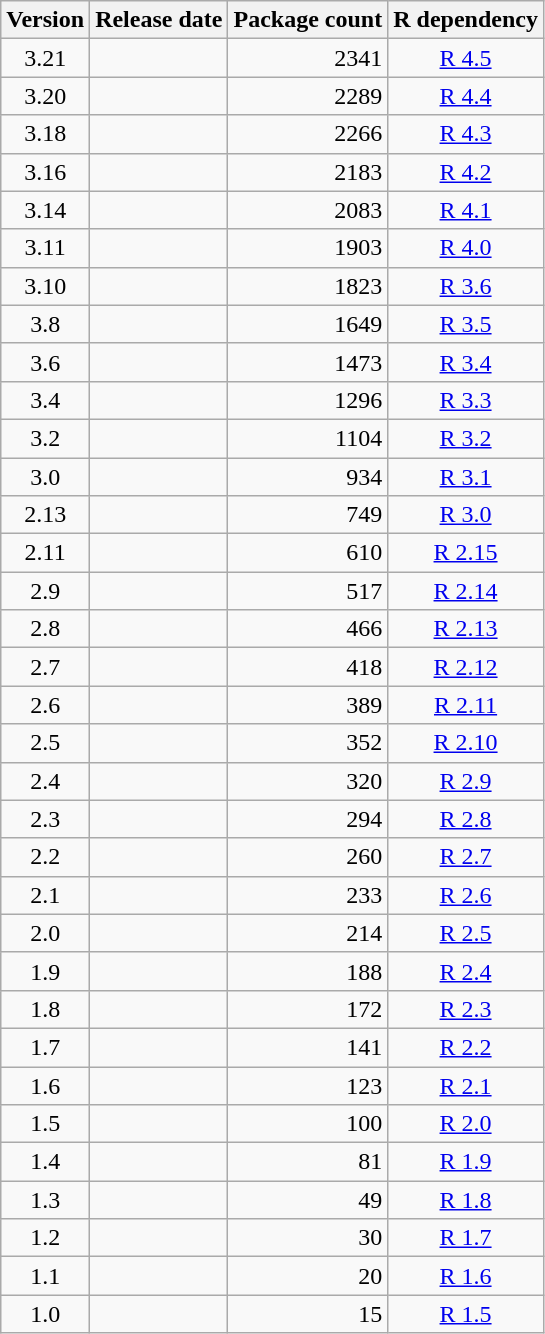<table class="wikitable">
<tr>
<th>Version</th>
<th>Release date</th>
<th>Package count</th>
<th>R dependency</th>
</tr>
<tr>
<td align="center">3.21</td>
<td align="right"></td>
<td align="right">2341</td>
<td align="center"><a href='#'>R 4.5</a></td>
</tr>
<tr>
<td align="center">3.20</td>
<td align="right"></td>
<td align="right">2289</td>
<td align="center"><a href='#'>R 4.4</a></td>
</tr>
<tr>
<td align="center">3.18</td>
<td align="right"></td>
<td align="right">2266</td>
<td align="center"><a href='#'>R 4.3</a></td>
</tr>
<tr>
<td align="center">3.16</td>
<td align="right"></td>
<td align="right">2183</td>
<td align="center"><a href='#'>R 4.2</a></td>
</tr>
<tr>
<td align="center">3.14</td>
<td align="right"></td>
<td align="right">2083</td>
<td align="center"><a href='#'>R 4.1</a></td>
</tr>
<tr>
<td align="center">3.11</td>
<td align="right"></td>
<td align="right">1903</td>
<td align="center"><a href='#'>R 4.0</a></td>
</tr>
<tr>
<td align="center">3.10</td>
<td align="right"></td>
<td align="right">1823</td>
<td align="center"><a href='#'>R 3.6</a></td>
</tr>
<tr>
<td align="center">3.8</td>
<td align="right"></td>
<td align="right">1649</td>
<td align="center"><a href='#'>R 3.5</a></td>
</tr>
<tr>
<td align="center">3.6</td>
<td align="right"></td>
<td align="right">1473</td>
<td align="center"><a href='#'>R 3.4</a></td>
</tr>
<tr>
<td align="center">3.4</td>
<td align="right"></td>
<td align="right">1296</td>
<td align="center"><a href='#'>R 3.3</a></td>
</tr>
<tr>
<td align="center">3.2</td>
<td align="right"></td>
<td align="right">1104</td>
<td align="center"><a href='#'>R 3.2</a></td>
</tr>
<tr>
<td align="center">3.0</td>
<td align="right"></td>
<td align="right">934</td>
<td align="center"><a href='#'>R 3.1</a></td>
</tr>
<tr>
<td align="center">2.13</td>
<td align="right"></td>
<td align="right">749</td>
<td align="center"><a href='#'>R 3.0</a></td>
</tr>
<tr>
<td align="center">2.11</td>
<td align="right"></td>
<td align="right">610</td>
<td align="center"><a href='#'>R 2.15</a></td>
</tr>
<tr>
<td align="center">2.9</td>
<td align="right"></td>
<td align="right">517</td>
<td align="center"><a href='#'>R 2.14</a></td>
</tr>
<tr>
<td align="center">2.8</td>
<td align="right"></td>
<td align="right">466</td>
<td align="center"><a href='#'>R 2.13</a></td>
</tr>
<tr>
<td align="center">2.7</td>
<td align="right"></td>
<td align="right">418</td>
<td align="center"><a href='#'>R 2.12</a></td>
</tr>
<tr>
<td align="center">2.6</td>
<td align="right"></td>
<td align="right">389</td>
<td align="center"><a href='#'>R 2.11</a></td>
</tr>
<tr>
<td align="center">2.5</td>
<td align="right"></td>
<td align="right">352</td>
<td align="center"><a href='#'>R 2.10</a></td>
</tr>
<tr>
<td align="center">2.4</td>
<td align="right"></td>
<td align="right">320</td>
<td align="center"><a href='#'>R 2.9</a></td>
</tr>
<tr>
<td align="center">2.3</td>
<td align="right"></td>
<td align="right">294</td>
<td align="center"><a href='#'>R 2.8</a></td>
</tr>
<tr>
<td align="center">2.2</td>
<td align="right"></td>
<td align="right">260</td>
<td align="center"><a href='#'>R 2.7</a></td>
</tr>
<tr>
<td align="center">2.1</td>
<td align="right"></td>
<td align="right">233</td>
<td align="center"><a href='#'>R 2.6</a></td>
</tr>
<tr>
<td align="center">2.0</td>
<td align="right"></td>
<td align="right">214</td>
<td align="center"><a href='#'>R 2.5</a></td>
</tr>
<tr>
<td align="center">1.9</td>
<td align="right"></td>
<td align="right">188</td>
<td align="center"><a href='#'>R 2.4</a></td>
</tr>
<tr>
<td align="center">1.8</td>
<td align="right"></td>
<td align="right">172</td>
<td align="center"><a href='#'>R 2.3</a></td>
</tr>
<tr>
<td align="center">1.7</td>
<td align="right"></td>
<td align="right">141</td>
<td align="center"><a href='#'>R 2.2</a></td>
</tr>
<tr>
<td align="center">1.6</td>
<td align="right"></td>
<td align="right">123</td>
<td align="center"><a href='#'>R 2.1</a></td>
</tr>
<tr>
<td align="center">1.5</td>
<td align="right"></td>
<td align="right">100</td>
<td align="center"><a href='#'>R 2.0</a></td>
</tr>
<tr>
<td align="center">1.4</td>
<td align="right"></td>
<td align="right">81</td>
<td align="center"><a href='#'>R 1.9</a></td>
</tr>
<tr>
<td align="center">1.3</td>
<td align="right"></td>
<td align="right">49</td>
<td align="center"><a href='#'>R 1.8</a></td>
</tr>
<tr>
<td align="center">1.2</td>
<td align="right"></td>
<td align="right">30</td>
<td align="center"><a href='#'>R 1.7</a></td>
</tr>
<tr>
<td align="center">1.1</td>
<td align="right"></td>
<td align="right">20</td>
<td align="center"><a href='#'>R 1.6</a></td>
</tr>
<tr>
<td align="center">1.0</td>
<td align="right"></td>
<td align="right">15</td>
<td align="center"><a href='#'>R 1.5</a></td>
</tr>
</table>
